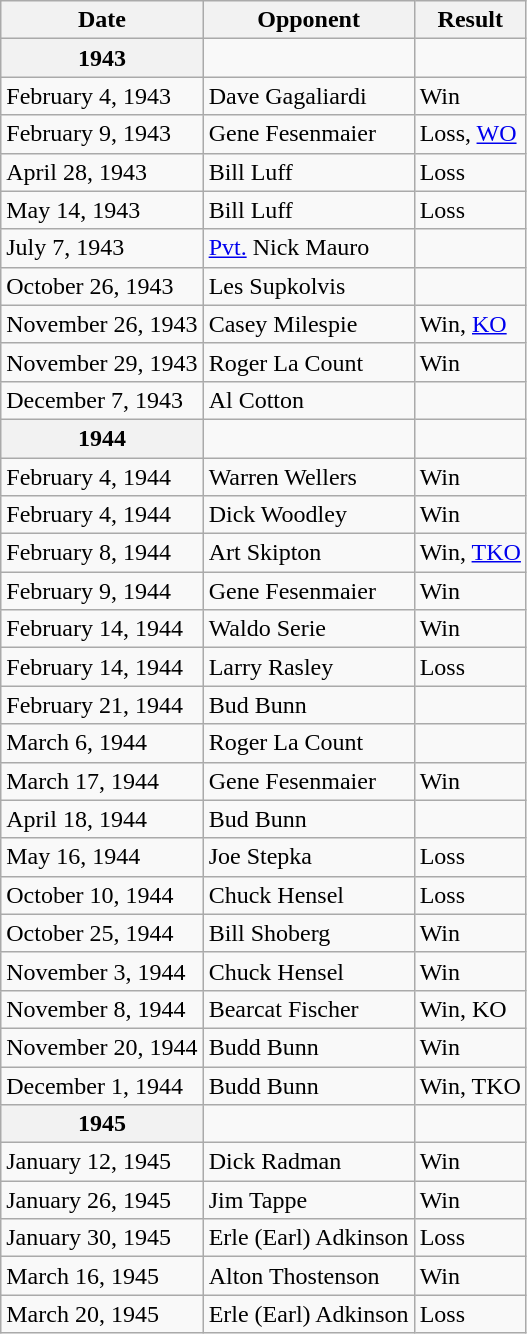<table class="wikitable">
<tr>
<th>Date</th>
<th>Opponent</th>
<th>Result</th>
</tr>
<tr>
<th>1943</th>
<td></td>
<td></td>
</tr>
<tr>
<td>February 4, 1943</td>
<td>Dave Gagaliardi</td>
<td>Win</td>
</tr>
<tr>
<td>February 9, 1943</td>
<td>Gene Fesenmaier</td>
<td>Loss, <a href='#'>WO</a></td>
</tr>
<tr>
<td>April 28, 1943</td>
<td>Bill Luff</td>
<td>Loss</td>
</tr>
<tr>
<td>May 14, 1943</td>
<td>Bill Luff</td>
<td>Loss</td>
</tr>
<tr>
<td>July 7, 1943</td>
<td><a href='#'>Pvt.</a> Nick Mauro</td>
<td></td>
</tr>
<tr>
<td>October 26, 1943</td>
<td>Les Supkolvis</td>
<td></td>
</tr>
<tr>
<td>November 26, 1943</td>
<td>Casey Milespie</td>
<td>Win, <a href='#'>KO</a></td>
</tr>
<tr>
<td>November 29, 1943</td>
<td>Roger La Count</td>
<td>Win</td>
</tr>
<tr>
<td>December 7, 1943</td>
<td>Al Cotton</td>
<td></td>
</tr>
<tr>
<th>1944</th>
<td></td>
<td></td>
</tr>
<tr>
<td>February 4, 1944</td>
<td>Warren Wellers</td>
<td>Win</td>
</tr>
<tr>
<td>February 4, 1944</td>
<td>Dick Woodley</td>
<td>Win</td>
</tr>
<tr>
<td>February 8, 1944</td>
<td>Art Skipton</td>
<td>Win, <a href='#'>TKO</a></td>
</tr>
<tr>
<td>February 9, 1944</td>
<td>Gene Fesenmaier</td>
<td>Win</td>
</tr>
<tr>
<td>February 14, 1944</td>
<td>Waldo Serie</td>
<td>Win</td>
</tr>
<tr>
<td>February 14, 1944</td>
<td>Larry Rasley</td>
<td>Loss</td>
</tr>
<tr>
<td>February 21, 1944</td>
<td>Bud Bunn</td>
<td></td>
</tr>
<tr>
<td>March 6, 1944</td>
<td>Roger La Count</td>
<td></td>
</tr>
<tr>
<td>March 17, 1944</td>
<td>Gene Fesenmaier</td>
<td>Win</td>
</tr>
<tr>
<td>April 18, 1944</td>
<td>Bud Bunn</td>
<td></td>
</tr>
<tr>
<td>May 16, 1944</td>
<td>Joe Stepka</td>
<td>Loss</td>
</tr>
<tr>
<td>October 10, 1944</td>
<td>Chuck Hensel</td>
<td>Loss</td>
</tr>
<tr>
<td>October 25, 1944</td>
<td>Bill Shoberg</td>
<td>Win</td>
</tr>
<tr>
<td>November 3, 1944</td>
<td>Chuck Hensel</td>
<td>Win</td>
</tr>
<tr>
<td>November 8, 1944</td>
<td>Bearcat Fischer</td>
<td>Win, KO</td>
</tr>
<tr>
<td>November 20, 1944</td>
<td>Budd Bunn</td>
<td>Win</td>
</tr>
<tr>
<td>December 1, 1944</td>
<td>Budd Bunn</td>
<td>Win, TKO</td>
</tr>
<tr>
<th>1945</th>
<td></td>
<td></td>
</tr>
<tr>
<td>January 12, 1945</td>
<td>Dick Radman</td>
<td>Win</td>
</tr>
<tr>
<td>January 26, 1945</td>
<td>Jim Tappe</td>
<td>Win</td>
</tr>
<tr>
<td>January 30, 1945</td>
<td>Erle (Earl) Adkinson</td>
<td>Loss</td>
</tr>
<tr>
<td>March 16, 1945</td>
<td>Alton Thostenson</td>
<td>Win</td>
</tr>
<tr>
<td>March 20, 1945</td>
<td>Erle (Earl) Adkinson</td>
<td>Loss</td>
</tr>
</table>
